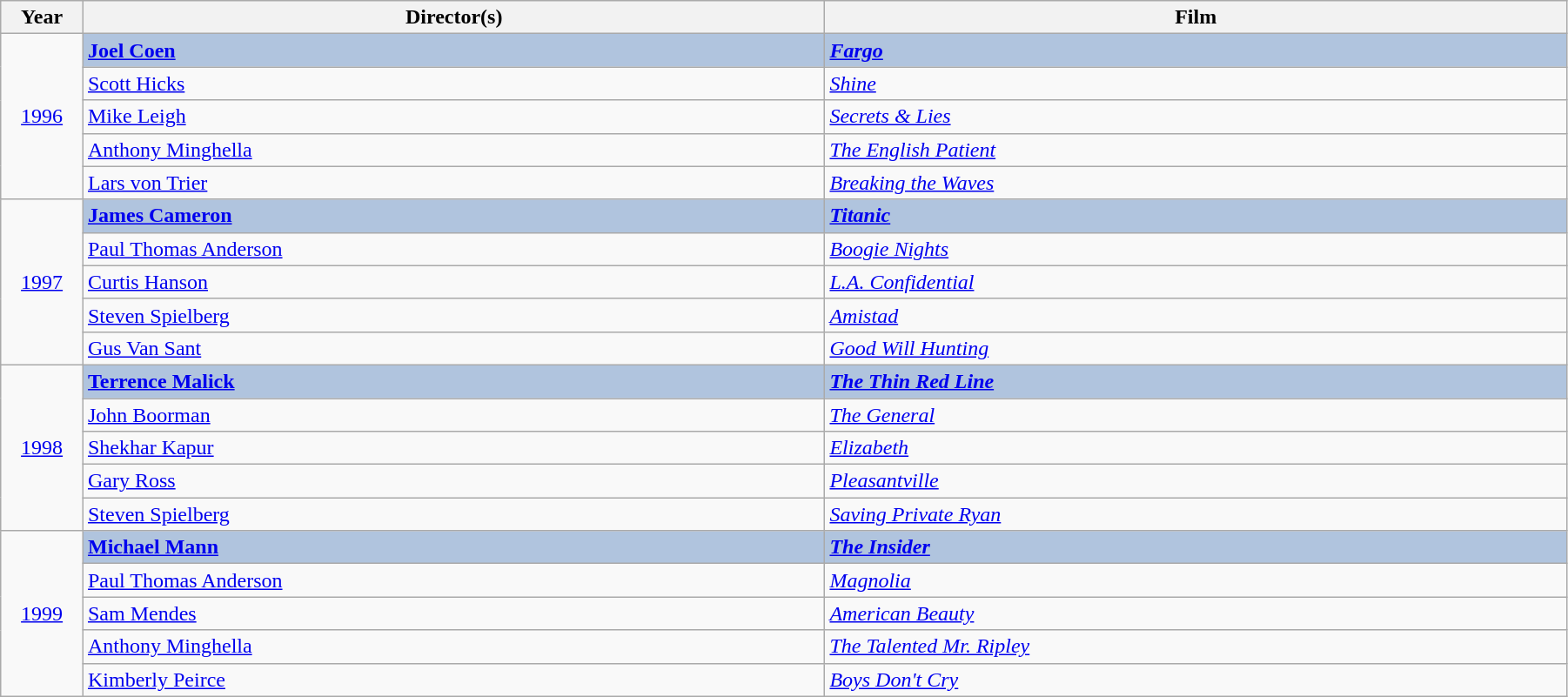<table class="wikitable" style="width:95%;" cellpadding="5">
<tr>
<th style="width:5%;">Year</th>
<th style="width:45%;">Director(s)</th>
<th style="width:45%;">Film</th>
</tr>
<tr>
<td rowspan="5" style="text-align:center;"><a href='#'>1996</a><br></td>
<td style="background:#B0C4DE;"><strong><a href='#'>Joel Coen</a></strong></td>
<td style="background:#B0C4DE;"><strong><em><a href='#'>Fargo</a></em></strong></td>
</tr>
<tr>
<td><a href='#'>Scott Hicks</a></td>
<td><em><a href='#'>Shine</a></em></td>
</tr>
<tr>
<td><a href='#'>Mike Leigh</a></td>
<td><em><a href='#'>Secrets & Lies</a></em></td>
</tr>
<tr>
<td><a href='#'>Anthony Minghella</a></td>
<td><em><a href='#'>The English Patient</a></em></td>
</tr>
<tr>
<td><a href='#'>Lars von Trier</a></td>
<td><em><a href='#'>Breaking the Waves</a></em></td>
</tr>
<tr>
<td rowspan="5" style="text-align:center;"><a href='#'>1997</a><br></td>
<td style="background:#B0C4DE;"><strong><a href='#'>James Cameron</a></strong></td>
<td style="background:#B0C4DE;"><strong><em><a href='#'>Titanic</a></em></strong></td>
</tr>
<tr>
<td><a href='#'>Paul Thomas Anderson</a></td>
<td><em><a href='#'>Boogie Nights</a></em></td>
</tr>
<tr>
<td><a href='#'>Curtis Hanson</a></td>
<td><em><a href='#'>L.A. Confidential</a></em></td>
</tr>
<tr>
<td><a href='#'>Steven Spielberg</a></td>
<td><em><a href='#'>Amistad</a></em></td>
</tr>
<tr>
<td><a href='#'>Gus Van Sant</a></td>
<td><em><a href='#'>Good Will Hunting</a></em></td>
</tr>
<tr>
<td rowspan="5" style="text-align:center;"><a href='#'>1998</a><br></td>
<td style="background:#B0C4DE;"><strong><a href='#'>Terrence Malick</a></strong></td>
<td style="background:#B0C4DE;"><strong><em><a href='#'>The Thin Red Line</a></em></strong></td>
</tr>
<tr>
<td><a href='#'>John Boorman</a></td>
<td><em><a href='#'>The General</a></em></td>
</tr>
<tr>
<td><a href='#'>Shekhar Kapur</a></td>
<td><em><a href='#'>Elizabeth</a></em></td>
</tr>
<tr>
<td><a href='#'>Gary Ross</a></td>
<td><em><a href='#'>Pleasantville</a></em></td>
</tr>
<tr>
<td><a href='#'>Steven Spielberg</a></td>
<td><em><a href='#'>Saving Private Ryan</a></em></td>
</tr>
<tr>
<td rowspan="5" style="text-align:center;"><a href='#'>1999</a><br></td>
<td style="background:#B0C4DE;"><strong><a href='#'>Michael Mann</a></strong></td>
<td style="background:#B0C4DE;"><strong><em><a href='#'>The Insider</a></em></strong></td>
</tr>
<tr>
<td><a href='#'>Paul Thomas Anderson</a></td>
<td><em><a href='#'>Magnolia</a></em></td>
</tr>
<tr>
<td><a href='#'>Sam Mendes</a></td>
<td><em><a href='#'>American Beauty</a></em></td>
</tr>
<tr>
<td><a href='#'>Anthony Minghella</a></td>
<td><em><a href='#'>The Talented Mr. Ripley</a></em></td>
</tr>
<tr>
<td><a href='#'>Kimberly Peirce</a></td>
<td><em><a href='#'>Boys Don't Cry</a></em></td>
</tr>
</table>
